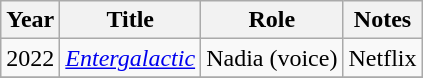<table class="wikitable sortable">
<tr>
<th>Year</th>
<th>Title</th>
<th>Role</th>
<th class="unsortable">Notes</th>
</tr>
<tr>
<td>2022</td>
<td><em><a href='#'>Entergalactic</a></em></td>
<td>Nadia (voice)</td>
<td>Netflix</td>
</tr>
<tr>
</tr>
</table>
